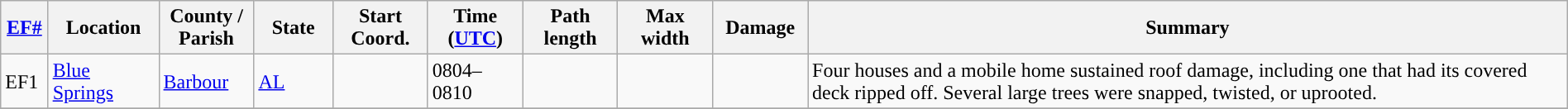<table class="wikitable sortable" style="width:100%;">
<tr>
<th scope="col" width="3%" align="center"><a href='#'>EF#</a></th>
<th scope="col" width="7%" align="center" class="unsortable">Location</th>
<th scope="col" width="6%" align="center" class="unsortable">County / Parish</th>
<th scope="col" width="5%" align="center">State</th>
<th scope="col" width="6%" align="center">Start Coord.</th>
<th scope="col" width="6%" align="center">Time (<a href='#'>UTC</a>)</th>
<th scope="col" width="6%" align="center">Path length</th>
<th scope="col" width="6%" align="center">Max width</th>
<th scope="col" width="6%" align="center">Damage</th>
<th scope="col" width="48%" class="unsortable" align="center">Summary</th>
</tr>
<tr>
<td>EF1</td>
<td><a href='#'>Blue Springs</a></td>
<td><a href='#'>Barbour</a></td>
<td><a href='#'>AL</a></td>
<td></td>
<td>0804–0810</td>
<td></td>
<td></td>
<td></td>
<td>Four houses and a mobile home sustained roof damage, including one that had its covered deck ripped off. Several large trees were snapped, twisted, or uprooted.</td>
</tr>
<tr>
</tr>
</table>
